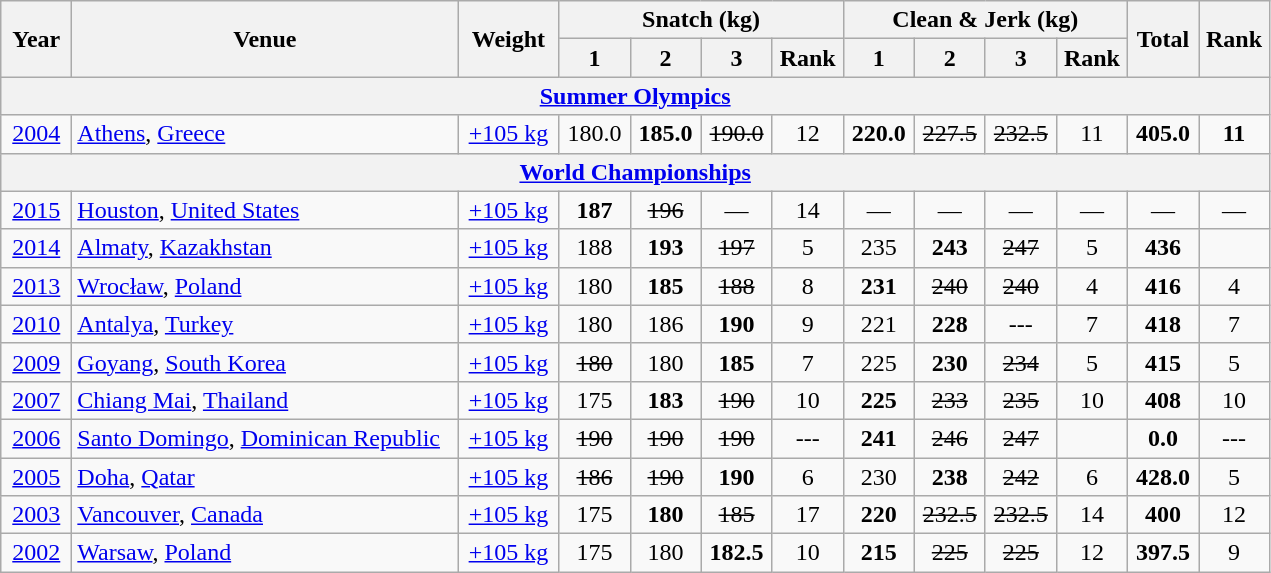<table class = "wikitable" style="text-align:center;">
<tr>
<th rowspan=2 width=40>Year</th>
<th rowspan=2 width=250>Venue</th>
<th rowspan=2 width=60>Weight</th>
<th colspan=4>Snatch (kg)</th>
<th colspan=4>Clean & Jerk (kg)</th>
<th rowspan=2 width=40>Total</th>
<th rowspan=2 width=40>Rank</th>
</tr>
<tr>
<th width=40>1</th>
<th width=40>2</th>
<th width=40>3</th>
<th width=40>Rank</th>
<th width=40>1</th>
<th width=40>2</th>
<th width=40>3</th>
<th width=40>Rank</th>
</tr>
<tr>
<th colspan=13><a href='#'>Summer Olympics</a></th>
</tr>
<tr>
<td><a href='#'>2004</a></td>
<td align=left> <a href='#'>Athens</a>, <a href='#'>Greece</a></td>
<td><a href='#'>+105 kg</a></td>
<td>180.0</td>
<td><strong>185.0</strong></td>
<td><s>190.0</s></td>
<td>12</td>
<td><strong>220.0</strong></td>
<td><s>227.5</s></td>
<td><s>232.5</s></td>
<td>11</td>
<td><strong>405.0</strong></td>
<td><strong>11</strong></td>
</tr>
<tr>
<th colspan=13><a href='#'>World Championships</a></th>
</tr>
<tr>
<td><a href='#'>2015</a></td>
<td align=left> <a href='#'>Houston</a>, <a href='#'>United States</a></td>
<td><a href='#'>+105 kg</a></td>
<td><strong>187</strong></td>
<td><s>196</s></td>
<td>—</td>
<td>14</td>
<td>—</td>
<td>—</td>
<td>—</td>
<td>—</td>
<td>—</td>
<td>—</td>
</tr>
<tr>
<td><a href='#'>2014</a></td>
<td align=left> <a href='#'>Almaty</a>, <a href='#'>Kazakhstan</a></td>
<td><a href='#'>+105 kg</a></td>
<td>188</td>
<td><strong>193</strong></td>
<td><s>197</s></td>
<td>5</td>
<td>235</td>
<td><strong>243</strong></td>
<td><s>247</s></td>
<td>5</td>
<td><strong>436</strong></td>
<td></td>
</tr>
<tr>
<td><a href='#'>2013</a></td>
<td align=left> <a href='#'>Wrocław</a>, <a href='#'>Poland</a></td>
<td><a href='#'>+105 kg</a></td>
<td>180</td>
<td><strong>185</strong></td>
<td><s>188</s></td>
<td>8</td>
<td><strong>231</strong></td>
<td><s>240</s></td>
<td><s>240</s></td>
<td>4</td>
<td><strong>416</strong></td>
<td>4</td>
</tr>
<tr>
<td><a href='#'>2010</a></td>
<td align=left> <a href='#'>Antalya</a>, <a href='#'>Turkey</a></td>
<td><a href='#'>+105 kg</a></td>
<td>180</td>
<td>186</td>
<td><strong>190</strong></td>
<td>9</td>
<td>221</td>
<td><strong>228</strong></td>
<td>---</td>
<td>7</td>
<td><strong>418</strong></td>
<td>7</td>
</tr>
<tr>
<td><a href='#'>2009</a></td>
<td align=left> <a href='#'>Goyang</a>, <a href='#'>South Korea</a></td>
<td><a href='#'>+105 kg</a></td>
<td><s>180</s></td>
<td>180</td>
<td><strong>185</strong></td>
<td>7</td>
<td>225</td>
<td><strong>230</strong></td>
<td><s>234</s></td>
<td>5</td>
<td><strong>415</strong></td>
<td>5</td>
</tr>
<tr>
<td><a href='#'>2007</a></td>
<td align=left> <a href='#'>Chiang Mai</a>, <a href='#'>Thailand</a></td>
<td><a href='#'>+105 kg</a></td>
<td>175</td>
<td><strong>183</strong></td>
<td><s>190</s></td>
<td>10</td>
<td><strong>225</strong></td>
<td><s>233</s></td>
<td><s>235</s></td>
<td>10</td>
<td><strong>408</strong></td>
<td>10</td>
</tr>
<tr>
<td><a href='#'>2006</a></td>
<td align=left> <a href='#'>Santo Domingo</a>, <a href='#'>Dominican Republic</a></td>
<td><a href='#'>+105 kg</a></td>
<td><s>190</s></td>
<td><s>190</s></td>
<td><s>190</s></td>
<td>---</td>
<td><strong>241</strong></td>
<td><s>246</s></td>
<td><s>247</s></td>
<td></td>
<td><strong>0.0</strong></td>
<td>---</td>
</tr>
<tr>
<td><a href='#'>2005</a></td>
<td align=left> <a href='#'>Doha</a>, <a href='#'>Qatar</a></td>
<td><a href='#'>+105 kg</a></td>
<td><s>186</s></td>
<td><s>190</s></td>
<td><strong>190</strong></td>
<td>6</td>
<td>230</td>
<td><strong>238</strong></td>
<td><s>242</s></td>
<td>6</td>
<td><strong>428.0</strong></td>
<td>5</td>
</tr>
<tr>
<td><a href='#'>2003</a></td>
<td align=left> <a href='#'>Vancouver</a>, <a href='#'>Canada</a></td>
<td><a href='#'>+105 kg</a></td>
<td>175</td>
<td><strong>180</strong></td>
<td><s>185</s></td>
<td>17</td>
<td><strong>220</strong></td>
<td><s>232.5</s></td>
<td><s>232.5</s></td>
<td>14</td>
<td><strong>400</strong></td>
<td>12</td>
</tr>
<tr>
<td><a href='#'>2002</a></td>
<td align=left> <a href='#'>Warsaw</a>, <a href='#'>Poland</a></td>
<td><a href='#'>+105 kg</a></td>
<td>175</td>
<td>180</td>
<td><strong>182.5</strong></td>
<td>10</td>
<td><strong>215</strong></td>
<td><s>225</s></td>
<td><s>225</s></td>
<td>12</td>
<td><strong>397.5</strong></td>
<td>9</td>
</tr>
</table>
